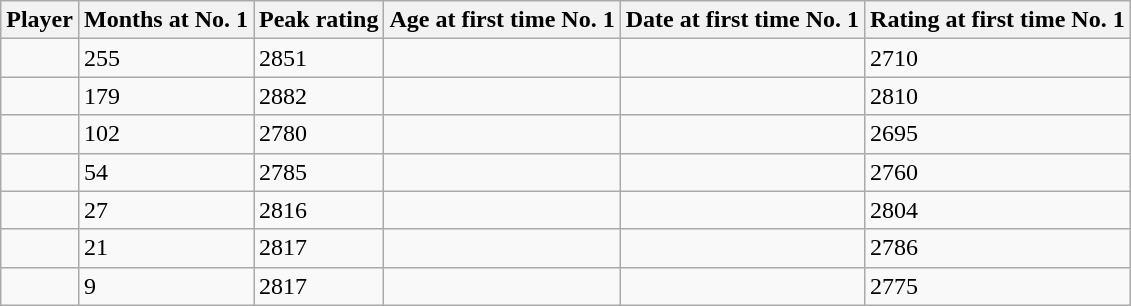<table class="wikitable sortable" align="center">
<tr>
<th>Player</th>
<th>Months at No. 1</th>
<th>Peak rating</th>
<th>Age at first time No. 1</th>
<th>Date at first time No. 1</th>
<th>Rating at first time No. 1</th>
</tr>
<tr>
<td>  </td>
<td>255</td>
<td>2851</td>
<td></td>
<td></td>
<td>2710</td>
</tr>
<tr>
<td> </td>
<td>179</td>
<td>2882</td>
<td></td>
<td></td>
<td>2810</td>
</tr>
<tr>
<td>  </td>
<td>102</td>
<td>2780</td>
<td></td>
<td></td>
<td>2695</td>
</tr>
<tr>
<td> </td>
<td>54</td>
<td>2785</td>
<td></td>
<td></td>
<td>2760</td>
</tr>
<tr>
<td> </td>
<td>27</td>
<td>2816</td>
<td></td>
<td></td>
<td>2804</td>
</tr>
<tr>
<td> </td>
<td>21</td>
<td>2817</td>
<td></td>
<td></td>
<td>2786</td>
</tr>
<tr>
<td> </td>
<td>9</td>
<td>2817</td>
<td></td>
<td></td>
<td>2775</td>
</tr>
</table>
